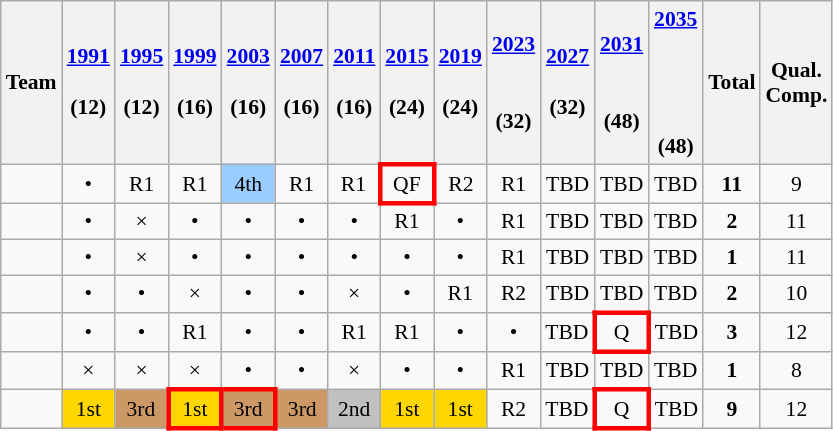<table class="wikitable" style="text-align: center;  font-size:90%;">
<tr>
<th>Team</th>
<th><a href='#'>1991</a><br><br>(12)</th>
<th><a href='#'>1995</a><br><br>(12)</th>
<th><a href='#'>1999</a><br><br>(16)</th>
<th><a href='#'>2003</a><br><br>(16)</th>
<th><a href='#'>2007</a><br><br>(16)</th>
<th><a href='#'>2011</a><br><br>(16)</th>
<th><a href='#'>2015</a><br><br>(24)</th>
<th><a href='#'>2019</a><br><br>(24)</th>
<th><a href='#'>2023</a><br><br><br>(32)</th>
<th><a href='#'>2027</a><br><br>(32)</th>
<th><a href='#'>2031</a><br><br><br>(48)</th>
<th><a href='#'>2035</a><br><br><br><br><br>(48)</th>
<th>Total</th>
<th>Qual.<br>Comp.</th>
</tr>
<tr>
<td align=left></td>
<td>•</td>
<td>R1<br></td>
<td>R1<br></td>
<td bgcolor=#9acdff>4th</td>
<td>R1<br></td>
<td>R1<br></td>
<td style="border:3px solid red">QF<br></td>
<td>R2<br></td>
<td>R1<br></td>
<td>TBD</td>
<td>TBD</td>
<td>TBD</td>
<td><strong>11</strong></td>
<td>9</td>
</tr>
<tr>
<td align=left></td>
<td>•</td>
<td>×</td>
<td>•</td>
<td>•</td>
<td>•</td>
<td>•</td>
<td>R1<br></td>
<td>•</td>
<td>R1<br></td>
<td>TBD</td>
<td>TBD</td>
<td>TBD</td>
<td><strong>2</strong></td>
<td>11</td>
</tr>
<tr>
<td align=left></td>
<td>•</td>
<td>×</td>
<td>•</td>
<td>•</td>
<td>•</td>
<td>•</td>
<td>•</td>
<td>•</td>
<td>R1<br></td>
<td>TBD</td>
<td>TBD</td>
<td>TBD</td>
<td><strong>1</strong></td>
<td>11</td>
</tr>
<tr>
<td align=left></td>
<td>•</td>
<td>•</td>
<td>×</td>
<td>•</td>
<td>•</td>
<td>×</td>
<td>•</td>
<td>R1<br></td>
<td>R2<br></td>
<td>TBD</td>
<td>TBD</td>
<td>TBD</td>
<td><strong>2</strong></td>
<td>10</td>
</tr>
<tr>
<td align=left></td>
<td>•</td>
<td>•</td>
<td>R1<br></td>
<td>•</td>
<td>•</td>
<td>R1<br></td>
<td>R1<br></td>
<td>•</td>
<td>•</td>
<td>TBD</td>
<td style="border:3px solid red">Q</td>
<td>TBD</td>
<td><strong>3</strong></td>
<td>12</td>
</tr>
<tr>
<td align=left></td>
<td>×</td>
<td>×</td>
<td>×</td>
<td>•</td>
<td>•</td>
<td>×</td>
<td>•</td>
<td>•</td>
<td>R1<br></td>
<td>TBD</td>
<td>TBD</td>
<td>TBD</td>
<td><strong>1</strong></td>
<td>8</td>
</tr>
<tr>
<td align=left></td>
<td bgcolor=gold>1st</td>
<td bgcolor=#cc9966>3rd</td>
<td style="border:3px solid red" bgcolor=gold>1st</td>
<td style="border:3px solid red" bgcolor=#cc9966>3rd</td>
<td bgcolor=#cc9966>3rd</td>
<td bgcolor=silver>2nd</td>
<td bgcolor=gold>1st</td>
<td bgcolor=gold>1st</td>
<td>R2<br></td>
<td>TBD</td>
<td style="border:3px solid red">Q</td>
<td>TBD</td>
<td><strong>9</strong></td>
<td>12</td>
</tr>
</table>
